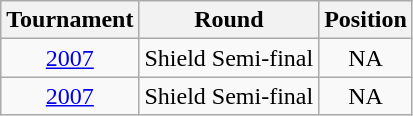<table class="wikitable" style="text-align: center">
<tr>
<th>Tournament</th>
<th>Round</th>
<th>Position</th>
</tr>
<tr>
<td> <a href='#'>2007</a></td>
<td>Shield Semi-final</td>
<td>NA</td>
</tr>
<tr>
<td> <a href='#'>2007</a></td>
<td>Shield Semi-final</td>
<td>NA</td>
</tr>
</table>
